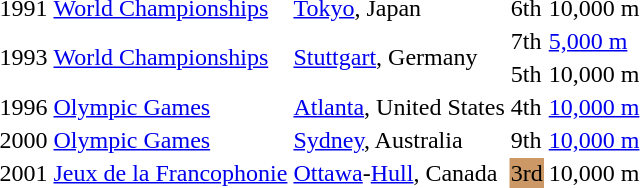<table>
<tr>
<td>1991</td>
<td><a href='#'>World Championships</a></td>
<td><a href='#'>Tokyo</a>, Japan</td>
<td>6th</td>
<td>10,000 m</td>
</tr>
<tr>
<td rowspan=2>1993</td>
<td rowspan=2><a href='#'>World Championships</a></td>
<td rowspan=2><a href='#'>Stuttgart</a>, Germany</td>
<td>7th</td>
<td><a href='#'>5,000 m</a></td>
</tr>
<tr>
<td>5th</td>
<td>10,000 m</td>
</tr>
<tr>
<td>1996</td>
<td><a href='#'>Olympic Games</a></td>
<td><a href='#'>Atlanta</a>, United States</td>
<td>4th</td>
<td><a href='#'>10,000 m</a></td>
</tr>
<tr>
<td>2000</td>
<td><a href='#'>Olympic Games</a></td>
<td><a href='#'>Sydney</a>, Australia</td>
<td>9th</td>
<td><a href='#'>10,000 m</a></td>
</tr>
<tr>
<td>2001</td>
<td><a href='#'>Jeux de la Francophonie</a></td>
<td><a href='#'>Ottawa</a>-<a href='#'>Hull</a>, Canada</td>
<td bgcolor=cc9966>3rd</td>
<td>10,000 m</td>
</tr>
</table>
